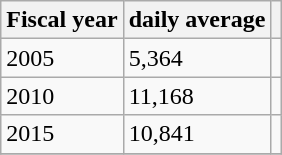<table class="wikitable">
<tr>
<th>Fiscal year</th>
<th>daily average</th>
<th></th>
</tr>
<tr>
<td>2005</td>
<td>5,364</td>
<td></td>
</tr>
<tr>
<td>2010</td>
<td>11,168</td>
<td></td>
</tr>
<tr>
<td>2015</td>
<td>10,841</td>
<td></td>
</tr>
<tr>
</tr>
</table>
